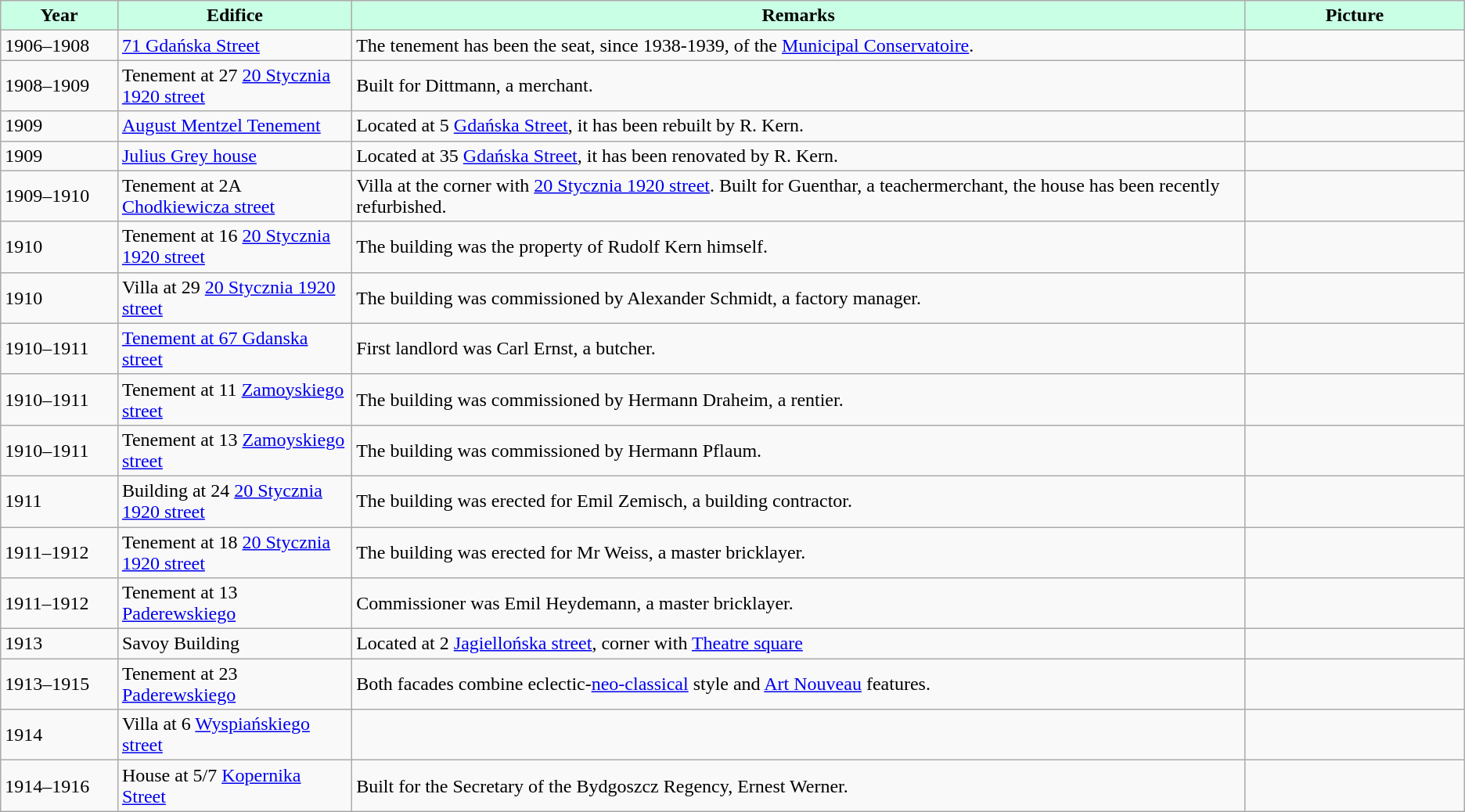<table class="wikitable" style="flex:30em">
<tr align="center" bgcolor="#C9FFE5">
<td width=8%><strong>Year</strong></td>
<td width=16%><strong>Edifice</strong></td>
<td width=61%><strong>Remarks</strong></td>
<td width=15%><strong>Picture</strong></td>
</tr>
<tr ----bgcolor="#FFFFFF">
<td>1906–1908</td>
<td><a href='#'>71 Gdańska Street</a></td>
<td>The tenement has been the seat, since 1938-1939, of the <a href='#'>Municipal Conservatoire</a>.</td>
<td></td>
</tr>
<tr ---->
<td>1908–1909</td>
<td>Tenement at 27 <a href='#'>20 Stycznia 1920 street</a></td>
<td>Built for Dittmann, a merchant.</td>
<td></td>
</tr>
<tr ----bgcolor="#FFFFFF">
<td>1909</td>
<td><a href='#'>August Mentzel Tenement</a></td>
<td>Located at 5 <a href='#'>Gdańska Street</a>, it has been rebuilt by R. Kern.</td>
<td></td>
</tr>
<tr ---->
<td>1909</td>
<td><a href='#'>Julius Grey house</a></td>
<td>Located at 35 <a href='#'>Gdańska Street</a>, it has been renovated by R. Kern.</td>
<td></td>
</tr>
<tr ----bgcolor="#FFFFFF">
<td>1909–1910</td>
<td>Tenement at 2A <a href='#'>Chodkiewicza street</a></td>
<td>Villa at the corner with <a href='#'>20 Stycznia 1920 street</a>. Built for Guenthar, a teachermerchant, the house has been recently refurbished.</td>
<td></td>
</tr>
<tr ---->
<td>1910</td>
<td>Tenement at 16 <a href='#'>20 Stycznia 1920 street</a></td>
<td>The building was the property of Rudolf Kern himself.</td>
<td></td>
</tr>
<tr ----bgcolor="#FFFFFF">
<td>1910</td>
<td>Villa at 29 <a href='#'>20 Stycznia 1920 street</a></td>
<td>The building was commissioned by Alexander Schmidt, a factory manager.</td>
<td></td>
</tr>
<tr ---->
<td>1910–1911</td>
<td><a href='#'>Tenement at 67 Gdanska street</a></td>
<td>First landlord was Carl Ernst, a butcher.</td>
<td></td>
</tr>
<tr ----bgcolor="#FFFFFF">
<td>1910–1911</td>
<td>Tenement at 11 <a href='#'>Zamoyskiego street</a></td>
<td>The building was commissioned by Hermann Draheim, a rentier.</td>
<td></td>
</tr>
<tr ---->
<td>1910–1911</td>
<td>Tenement at 13 <a href='#'>Zamoyskiego street</a></td>
<td>The building was commissioned by Hermann Pflaum.</td>
<td></td>
</tr>
<tr ----bgcolor="#FFFFFF">
<td>1911</td>
<td>Building at 24 <a href='#'>20 Stycznia 1920 street</a></td>
<td>The building was erected for Emil Zemisch, a building contractor.</td>
<td></td>
</tr>
<tr ---->
<td>1911–1912</td>
<td>Tenement at 18 <a href='#'>20 Stycznia 1920 street</a></td>
<td>The building was erected for Mr Weiss, a master bricklayer.</td>
<td></td>
</tr>
<tr ----bgcolor="#FFFFFF">
<td>1911–1912</td>
<td>Tenement at 13 <a href='#'>Paderewskiego</a></td>
<td>Commissioner was Emil Heydemann, a master bricklayer.</td>
<td></td>
</tr>
<tr ---->
<td>1913</td>
<td>Savoy Building</td>
<td>Located at 2 <a href='#'>Jagiellońska street</a>, corner with <a href='#'>Theatre square</a></td>
<td></td>
</tr>
<tr ----bgcolor="#FFFFFF">
<td>1913–1915</td>
<td>Tenement at 23 <a href='#'>Paderewskiego</a></td>
<td>Both facades combine eclectic-<a href='#'>neo-classical</a> style and <a href='#'>Art Nouveau</a> features.</td>
<td></td>
</tr>
<tr ---->
<td>1914</td>
<td>Villa at 6 <a href='#'>Wyspiańskiego street</a></td>
<td></td>
<td></td>
</tr>
<tr ----bgcolor="#FFFFFF">
<td>1914–1916</td>
<td>House at 5/7 <a href='#'>Kopernika Street</a></td>
<td>Built for the Secretary of the Bydgoszcz Regency, Ernest Werner.</td>
<td></td>
</tr>
</table>
